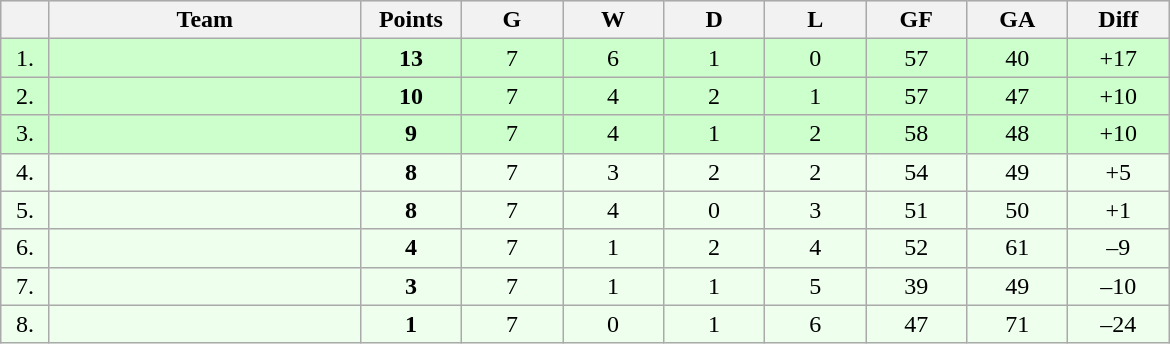<table class=wikitable style="text-align:center">
<tr bgcolor="#DCDCDC">
<th width="25"></th>
<th width="200">Team</th>
<th width="60">Points</th>
<th width="60">G</th>
<th width="60">W</th>
<th width="60">D</th>
<th width="60">L</th>
<th width="60">GF</th>
<th width="60">GA</th>
<th width="60">Diff</th>
</tr>
<tr bgcolor=#CCFFCC>
<td>1.</td>
<td align=left></td>
<td><strong>13</strong></td>
<td>7</td>
<td>6</td>
<td>1</td>
<td>0</td>
<td>57</td>
<td>40</td>
<td>+17</td>
</tr>
<tr bgcolor=#CCFFCC>
<td>2.</td>
<td align=left></td>
<td><strong>10</strong></td>
<td>7</td>
<td>4</td>
<td>2</td>
<td>1</td>
<td>57</td>
<td>47</td>
<td>+10</td>
</tr>
<tr bgcolor=#CCFFCC>
<td>3.</td>
<td align=left></td>
<td><strong>9</strong></td>
<td>7</td>
<td>4</td>
<td>1</td>
<td>2</td>
<td>58</td>
<td>48</td>
<td>+10</td>
</tr>
<tr bgcolor=#EEFFEE>
<td>4.</td>
<td align=left></td>
<td><strong>8</strong></td>
<td>7</td>
<td>3</td>
<td>2</td>
<td>2</td>
<td>54</td>
<td>49</td>
<td>+5</td>
</tr>
<tr bgcolor=#EEFFEE>
<td>5.</td>
<td align=left></td>
<td><strong>8</strong></td>
<td>7</td>
<td>4</td>
<td>0</td>
<td>3</td>
<td>51</td>
<td>50</td>
<td>+1</td>
</tr>
<tr bgcolor=#EEFFEE>
<td>6.</td>
<td align=left></td>
<td><strong>4</strong></td>
<td>7</td>
<td>1</td>
<td>2</td>
<td>4</td>
<td>52</td>
<td>61</td>
<td>–9</td>
</tr>
<tr bgcolor=#EEFFEE>
<td>7.</td>
<td align=left></td>
<td><strong>3</strong></td>
<td>7</td>
<td>1</td>
<td>1</td>
<td>5</td>
<td>39</td>
<td>49</td>
<td>–10</td>
</tr>
<tr bgcolor=#EEFFEE>
<td>8.</td>
<td align=left></td>
<td><strong>1</strong></td>
<td>7</td>
<td>0</td>
<td>1</td>
<td>6</td>
<td>47</td>
<td>71</td>
<td>–24</td>
</tr>
</table>
